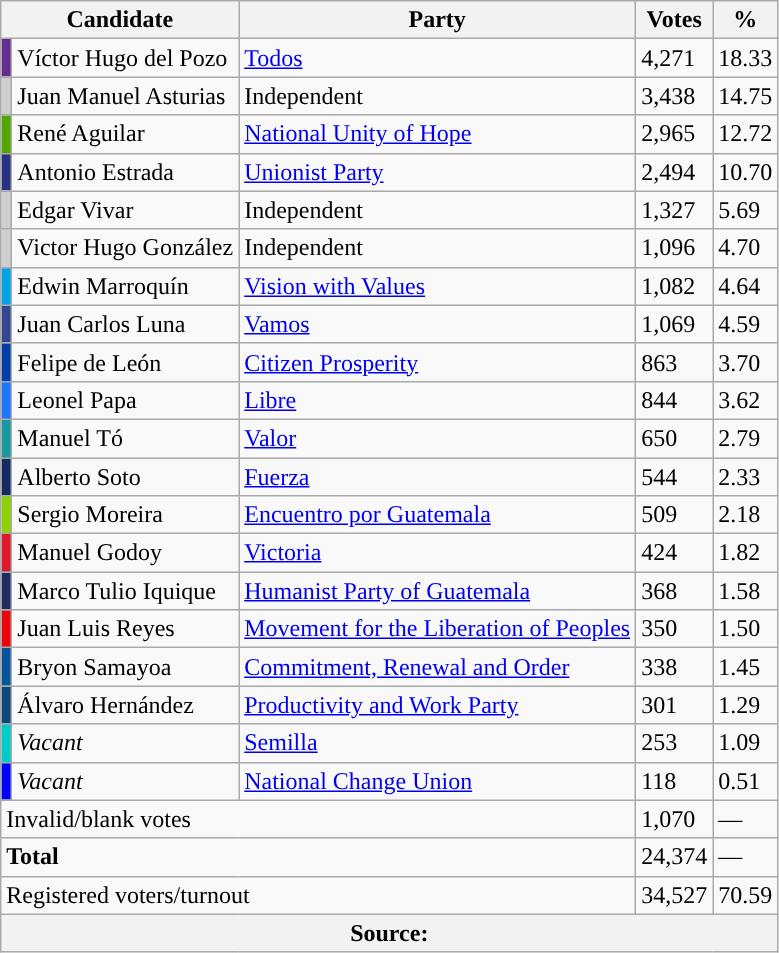<table class="wikitable style=text-align:right">
<tr>
<th colspan=2>Candidate</th>
<th>Party</th>
<th>Votes</th>
<th>%</th>
</tr>
<tr>
<td bgcolor="#652D92"></td>
<td align=left>Víctor Hugo del Pozo</td>
<td align=left><a href='#'>Todos</a></td>
<td>4,271</td>
<td>18.33</td>
</tr>
<tr>
<td bgcolor="#CFCFCF"></td>
<td align=left>Juan Manuel Asturias</td>
<td align=left>Independent</td>
<td>3,438</td>
<td>14.75</td>
</tr>
<tr>
<td bgcolor="#50A700"></td>
<td align=left>René Aguilar</td>
<td align=left><a href='#'>National Unity of Hope</a></td>
<td>2,965</td>
<td>12.72</td>
</tr>
<tr>
<td bgcolor="#273284"></td>
<td align=left>Antonio Estrada</td>
<td align=left><a href='#'>Unionist Party</a></td>
<td>2,494</td>
<td>10.70</td>
</tr>
<tr>
<td bgcolor="#CFCFCF"></td>
<td align=left>Edgar Vivar</td>
<td align=left>Independent</td>
<td>1,327</td>
<td>5.69</td>
</tr>
<tr>
<td bgcolor="#CFCFCF"></td>
<td align=left>Victor Hugo González</td>
<td align=left>Independent</td>
<td>1,096</td>
<td>4.70</td>
</tr>
<tr>
<td bgcolor="#00A3E6"></td>
<td align=left>Edwin Marroquín</td>
<td align=left><a href='#'>Vision with Values</a></td>
<td>1,082</td>
<td>4.64</td>
</tr>
<tr>
<td bgcolor="#34478E"></td>
<td align=left>Juan Carlos Luna</td>
<td align=left><a href='#'>Vamos</a></td>
<td>1,069</td>
<td>4.59</td>
</tr>
<tr>
<td bgcolor="#013EA8"></td>
<td align=left>Felipe de León</td>
<td align=left><a href='#'>Citizen Prosperity</a></td>
<td>863</td>
<td>3.70</td>
</tr>
<tr>
<td bgcolor="#1F75FE"></td>
<td align=left>Leonel Papa</td>
<td align=left><a href='#'>Libre</a></td>
<td>844</td>
<td>3.62</td>
</tr>
<tr>
<td bgcolor="#1898A1"></td>
<td align=left>Manuel Tó</td>
<td align=left><a href='#'>Valor</a></td>
<td>650</td>
<td>2.79</td>
</tr>
<tr>
<td bgcolor="#142A62"></td>
<td align=left>Alberto Soto</td>
<td align=left><a href='#'>Fuerza</a></td>
<td>544</td>
<td>2.33</td>
</tr>
<tr>
<td bgcolor="#8ED201"></td>
<td align=left>Sergio Moreira</td>
<td align=left><a href='#'>Encuentro por Guatemala</a></td>
<td>509</td>
<td>2.18</td>
</tr>
<tr>
<td bgcolor="#E11829"></td>
<td align=left>Manuel Godoy</td>
<td align=left><a href='#'>Victoria</a></td>
<td>424</td>
<td>1.82</td>
</tr>
<tr>
<td bgcolor="#212C64"></td>
<td align=left>Marco Tulio Iquique</td>
<td align=left><a href='#'>Humanist Party of Guatemala</a></td>
<td>368</td>
<td>1.58</td>
</tr>
<tr>
<td bgcolor="#EC0408"></td>
<td align=left>Juan Luis Reyes</td>
<td align=left><a href='#'>Movement for the Liberation of Peoples</a></td>
<td>350</td>
<td>1.50</td>
</tr>
<tr>
<td bgcolor="#05549E"></td>
<td align=left>Bryon Samayoa</td>
<td align=left><a href='#'>Commitment, Renewal and Order</a></td>
<td>338</td>
<td>1.45</td>
</tr>
<tr>
<td bgcolor="#0C477B"></td>
<td align=left>Álvaro Hernández</td>
<td align=left><a href='#'>Productivity and Work Party</a></td>
<td>301</td>
<td>1.29</td>
</tr>
<tr>
<td bgcolor="#00CCC9"></td>
<td align=left><em>Vacant</em></td>
<td align=left><a href='#'>Semilla</a></td>
<td>253</td>
<td>1.09</td>
</tr>
<tr>
<td bgcolor="#0000FE"></td>
<td align=left><em>Vacant</em></td>
<td align=left><a href='#'>National Change Union</a></td>
<td>118</td>
<td>0.51</td>
</tr>
<tr>
<td colspan="3" style="text-align:left;">Invalid/blank votes</td>
<td>1,070</td>
<td>—</td>
</tr>
<tr>
<td colspan="3" style="text-align:left;"><strong>Total</strong></td>
<td>24,374</td>
<td>—</td>
</tr>
<tr>
<td colspan="3" style="text-align:left;">Registered voters/turnout</td>
<td>34,527</td>
<td>70.59</td>
</tr>
<tr>
<th colspan="9">Source:  </th>
</tr>
</table>
